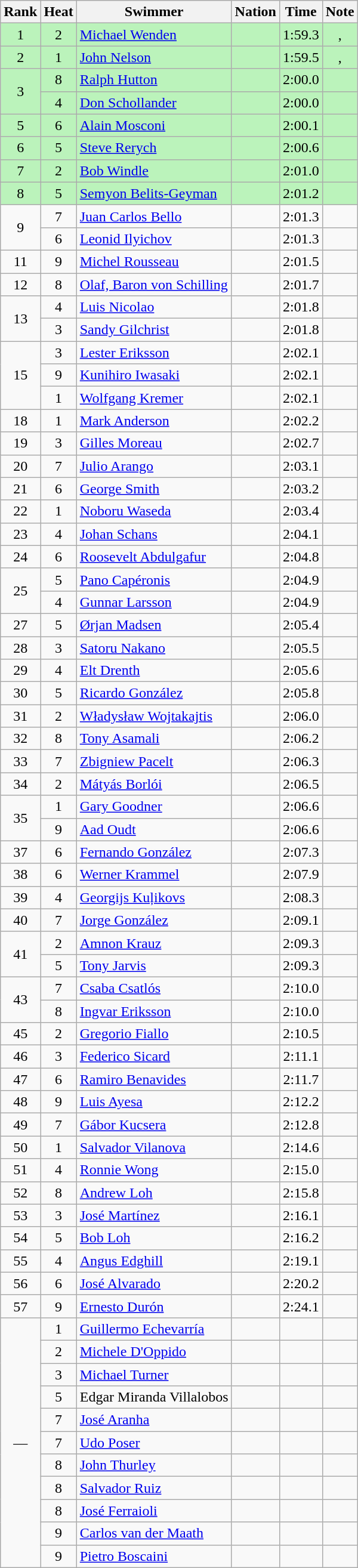<table class="wikitable sortable" style=text-align:center>
<tr>
<th>Rank</th>
<th>Heat</th>
<th>Swimmer</th>
<th>Nation</th>
<th>Time</th>
<th>Note</th>
</tr>
<tr bgcolor=#bbf3bb>
<td>1</td>
<td>2</td>
<td align=left><a href='#'>Michael Wenden</a></td>
<td align=left></td>
<td>1:59.3</td>
<td>, </td>
</tr>
<tr bgcolor=#bbf3bb>
<td>2</td>
<td>1</td>
<td align=left><a href='#'>John Nelson</a></td>
<td align=left></td>
<td>1:59.5</td>
<td>, </td>
</tr>
<tr bgcolor=#bbf3bb>
<td rowspan=2>3</td>
<td>8</td>
<td align=left><a href='#'>Ralph Hutton</a></td>
<td align=left></td>
<td>2:00.0</td>
<td></td>
</tr>
<tr bgcolor=#bbf3bb>
<td>4</td>
<td align=left><a href='#'>Don Schollander</a></td>
<td align=left></td>
<td>2:00.0</td>
<td></td>
</tr>
<tr bgcolor=#bbf3bb>
<td>5</td>
<td>6</td>
<td align=left><a href='#'>Alain Mosconi</a></td>
<td align=left></td>
<td>2:00.1</td>
<td></td>
</tr>
<tr bgcolor=#bbf3bb>
<td>6</td>
<td>5</td>
<td align=left><a href='#'>Steve Rerych</a></td>
<td align=left></td>
<td>2:00.6</td>
<td></td>
</tr>
<tr bgcolor=#bbf3bb>
<td>7</td>
<td>2</td>
<td align=left><a href='#'>Bob Windle</a></td>
<td align=left></td>
<td>2:01.0</td>
<td></td>
</tr>
<tr bgcolor=#bbf3bb>
<td>8</td>
<td>5</td>
<td align=left><a href='#'>Semyon Belits-Geyman</a></td>
<td align=left></td>
<td>2:01.2</td>
<td></td>
</tr>
<tr>
<td rowspan=2>9</td>
<td>7</td>
<td align=left><a href='#'>Juan Carlos Bello</a></td>
<td align=left></td>
<td>2:01.3</td>
<td></td>
</tr>
<tr>
<td>6</td>
<td align=left><a href='#'>Leonid Ilyichov</a></td>
<td align=left></td>
<td>2:01.3</td>
<td></td>
</tr>
<tr>
<td>11</td>
<td>9</td>
<td align=left><a href='#'>Michel Rousseau</a></td>
<td align=left></td>
<td>2:01.5</td>
<td></td>
</tr>
<tr>
<td>12</td>
<td>8</td>
<td align=left><a href='#'>Olaf, Baron von Schilling</a></td>
<td align=left></td>
<td>2:01.7</td>
<td></td>
</tr>
<tr>
<td rowspan=2>13</td>
<td>4</td>
<td align=left><a href='#'>Luis Nicolao</a></td>
<td align=left></td>
<td>2:01.8</td>
<td></td>
</tr>
<tr>
<td>3</td>
<td align=left><a href='#'>Sandy Gilchrist</a></td>
<td align=left></td>
<td>2:01.8</td>
<td></td>
</tr>
<tr>
<td rowspan=3>15</td>
<td>3</td>
<td align=left><a href='#'>Lester Eriksson</a></td>
<td align=left></td>
<td>2:02.1</td>
<td></td>
</tr>
<tr>
<td>9</td>
<td align=left><a href='#'>Kunihiro Iwasaki</a></td>
<td align=left></td>
<td>2:02.1</td>
<td></td>
</tr>
<tr>
<td>1</td>
<td align=left><a href='#'>Wolfgang Kremer</a></td>
<td align=left></td>
<td>2:02.1</td>
<td></td>
</tr>
<tr>
<td>18</td>
<td>1</td>
<td align=left><a href='#'>Mark Anderson</a></td>
<td align=left></td>
<td>2:02.2</td>
<td></td>
</tr>
<tr>
<td>19</td>
<td>3</td>
<td align=left><a href='#'>Gilles Moreau</a></td>
<td align=left></td>
<td>2:02.7</td>
<td></td>
</tr>
<tr>
<td>20</td>
<td>7</td>
<td align=left><a href='#'>Julio Arango</a></td>
<td align=left></td>
<td>2:03.1</td>
<td></td>
</tr>
<tr>
<td>21</td>
<td>6</td>
<td align=left><a href='#'>George Smith</a></td>
<td align=left></td>
<td>2:03.2</td>
<td></td>
</tr>
<tr>
<td>22</td>
<td>1</td>
<td align=left><a href='#'>Noboru Waseda</a></td>
<td align=left></td>
<td>2:03.4</td>
<td></td>
</tr>
<tr>
<td>23</td>
<td>4</td>
<td align=left><a href='#'>Johan Schans</a></td>
<td align=left></td>
<td>2:04.1</td>
<td></td>
</tr>
<tr>
<td>24</td>
<td>6</td>
<td align=left><a href='#'>Roosevelt Abdulgafur</a></td>
<td align=left></td>
<td>2:04.8</td>
<td></td>
</tr>
<tr>
<td rowspan=2>25</td>
<td>5</td>
<td align=left><a href='#'>Pano Capéronis</a></td>
<td align=left></td>
<td>2:04.9</td>
<td></td>
</tr>
<tr>
<td>4</td>
<td align=left><a href='#'>Gunnar Larsson</a></td>
<td align=left></td>
<td>2:04.9</td>
<td></td>
</tr>
<tr>
<td>27</td>
<td>5</td>
<td align=left><a href='#'>Ørjan Madsen</a></td>
<td align=left></td>
<td>2:05.4</td>
<td></td>
</tr>
<tr>
<td>28</td>
<td>3</td>
<td align=left><a href='#'>Satoru Nakano</a></td>
<td align=left></td>
<td>2:05.5</td>
<td></td>
</tr>
<tr>
<td>29</td>
<td>4</td>
<td align=left><a href='#'>Elt Drenth</a></td>
<td align=left></td>
<td>2:05.6</td>
<td></td>
</tr>
<tr>
<td>30</td>
<td>5</td>
<td align=left><a href='#'>Ricardo González</a></td>
<td align=left></td>
<td>2:05.8</td>
<td></td>
</tr>
<tr>
<td>31</td>
<td>2</td>
<td align=left><a href='#'>Władysław Wojtakajtis</a></td>
<td align=left></td>
<td>2:06.0</td>
<td></td>
</tr>
<tr>
<td>32</td>
<td>8</td>
<td align=left><a href='#'>Tony Asamali</a></td>
<td align=left></td>
<td>2:06.2</td>
<td></td>
</tr>
<tr>
<td>33</td>
<td>7</td>
<td align=left><a href='#'>Zbigniew Pacelt</a></td>
<td align=left></td>
<td>2:06.3</td>
<td></td>
</tr>
<tr>
<td>34</td>
<td>2</td>
<td align=left><a href='#'>Mátyás Borlói</a></td>
<td align=left></td>
<td>2:06.5</td>
<td></td>
</tr>
<tr>
<td rowspan=2>35</td>
<td>1</td>
<td align=left><a href='#'>Gary Goodner</a></td>
<td align=left></td>
<td>2:06.6</td>
<td></td>
</tr>
<tr>
<td>9</td>
<td align=left><a href='#'>Aad Oudt</a></td>
<td align=left></td>
<td>2:06.6</td>
<td></td>
</tr>
<tr>
<td>37</td>
<td>6</td>
<td align=left><a href='#'>Fernando González</a></td>
<td align=left></td>
<td>2:07.3</td>
<td></td>
</tr>
<tr>
<td>38</td>
<td>6</td>
<td align=left><a href='#'>Werner Krammel</a></td>
<td align=left></td>
<td>2:07.9</td>
<td></td>
</tr>
<tr>
<td>39</td>
<td>4</td>
<td align=left><a href='#'>Georgijs Kuļikovs</a></td>
<td align=left></td>
<td>2:08.3</td>
<td></td>
</tr>
<tr>
<td>40</td>
<td>7</td>
<td align=left><a href='#'>Jorge González</a></td>
<td align=left></td>
<td>2:09.1</td>
<td></td>
</tr>
<tr>
<td rowspan=2>41</td>
<td>2</td>
<td align=left><a href='#'>Amnon Krauz</a></td>
<td align=left></td>
<td>2:09.3</td>
<td></td>
</tr>
<tr>
<td>5</td>
<td align=left><a href='#'>Tony Jarvis</a></td>
<td align=left></td>
<td>2:09.3</td>
<td></td>
</tr>
<tr>
<td rowspan=2>43</td>
<td>7</td>
<td align=left><a href='#'>Csaba Csatlós</a></td>
<td align=left></td>
<td>2:10.0</td>
<td></td>
</tr>
<tr>
<td>8</td>
<td align=left><a href='#'>Ingvar Eriksson</a></td>
<td align=left></td>
<td>2:10.0</td>
<td></td>
</tr>
<tr>
<td>45</td>
<td>2</td>
<td align=left><a href='#'>Gregorio Fiallo</a></td>
<td align=left></td>
<td>2:10.5</td>
<td></td>
</tr>
<tr>
<td>46</td>
<td>3</td>
<td align=left><a href='#'>Federico Sicard</a></td>
<td align=left></td>
<td>2:11.1</td>
<td></td>
</tr>
<tr>
<td>47</td>
<td>6</td>
<td align=left><a href='#'>Ramiro Benavides</a></td>
<td align=left></td>
<td>2:11.7</td>
<td></td>
</tr>
<tr>
<td>48</td>
<td>9</td>
<td align=left><a href='#'>Luis Ayesa</a></td>
<td align=left></td>
<td>2:12.2</td>
<td></td>
</tr>
<tr>
<td>49</td>
<td>7</td>
<td align=left><a href='#'>Gábor Kucsera</a></td>
<td align=left></td>
<td>2:12.8</td>
<td></td>
</tr>
<tr>
<td>50</td>
<td>1</td>
<td align=left><a href='#'>Salvador Vilanova</a></td>
<td align=left></td>
<td>2:14.6</td>
<td></td>
</tr>
<tr>
<td>51</td>
<td>4</td>
<td align=left><a href='#'>Ronnie Wong</a></td>
<td align=left></td>
<td>2:15.0</td>
<td></td>
</tr>
<tr>
<td>52</td>
<td>8</td>
<td align=left><a href='#'>Andrew Loh</a></td>
<td align=left></td>
<td>2:15.8</td>
<td></td>
</tr>
<tr>
<td>53</td>
<td>3</td>
<td align=left><a href='#'>José Martínez</a></td>
<td align=left></td>
<td>2:16.1</td>
<td></td>
</tr>
<tr>
<td>54</td>
<td>5</td>
<td align=left><a href='#'>Bob Loh</a></td>
<td align=left></td>
<td>2:16.2</td>
<td></td>
</tr>
<tr>
<td>55</td>
<td>4</td>
<td align=left><a href='#'>Angus Edghill</a></td>
<td align=left></td>
<td>2:19.1</td>
<td></td>
</tr>
<tr>
<td>56</td>
<td>6</td>
<td align=left><a href='#'>José Alvarado</a></td>
<td align=left></td>
<td>2:20.2</td>
<td></td>
</tr>
<tr>
<td>57</td>
<td>9</td>
<td align=left><a href='#'>Ernesto Durón</a></td>
<td align=left></td>
<td>2:24.1</td>
<td></td>
</tr>
<tr>
<td rowspan=11 data-sort-value=58>—</td>
<td>1</td>
<td align=left><a href='#'>Guillermo Echevarría</a></td>
<td align=left></td>
<td data-sort-value=3:00.0></td>
<td></td>
</tr>
<tr>
<td>2</td>
<td align=left><a href='#'>Michele D'Oppido</a></td>
<td align=left></td>
<td data-sort-value=3:00.0></td>
<td></td>
</tr>
<tr>
<td>3</td>
<td align=left><a href='#'>Michael Turner</a></td>
<td align=left></td>
<td data-sort-value=3:00.0></td>
<td></td>
</tr>
<tr>
<td>5</td>
<td align=left>Edgar Miranda Villalobos</td>
<td align=left></td>
<td data-sort-value=3:00.0></td>
<td></td>
</tr>
<tr>
<td>7</td>
<td align=left><a href='#'>José Aranha</a></td>
<td align=left></td>
<td data-sort-value=3:00.0></td>
<td></td>
</tr>
<tr>
<td>7</td>
<td align=left><a href='#'>Udo Poser</a></td>
<td align=left></td>
<td data-sort-value=3:00.0></td>
<td></td>
</tr>
<tr>
<td>8</td>
<td align=left><a href='#'>John Thurley</a></td>
<td align=left></td>
<td data-sort-value=3:00.0></td>
<td></td>
</tr>
<tr>
<td>8</td>
<td align=left><a href='#'>Salvador Ruiz</a></td>
<td align=left></td>
<td data-sort-value=3:00.0></td>
<td></td>
</tr>
<tr>
<td>8</td>
<td align=left><a href='#'>José Ferraioli</a></td>
<td align=left></td>
<td data-sort-value=3:00.0></td>
<td></td>
</tr>
<tr>
<td>9</td>
<td align=left><a href='#'>Carlos van der Maath</a></td>
<td align=left></td>
<td data-sort-value=3:00.0></td>
<td></td>
</tr>
<tr>
<td>9</td>
<td align=left><a href='#'>Pietro Boscaini</a></td>
<td align=left></td>
<td data-sort-value=3:00.0></td>
<td></td>
</tr>
</table>
